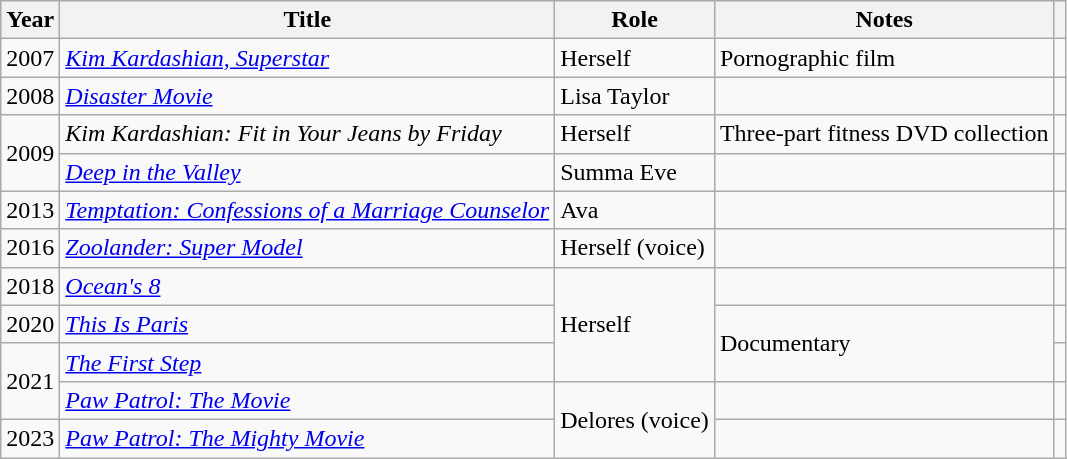<table class="wikitable sortable">
<tr>
<th>Year</th>
<th>Title</th>
<th>Role</th>
<th class="unsortable">Notes</th>
<th class="unsortable"></th>
</tr>
<tr>
<td>2007</td>
<td><em><a href='#'>Kim Kardashian, Superstar</a></em></td>
<td>Herself</td>
<td>Pornographic film</td>
<td></td>
</tr>
<tr>
<td>2008</td>
<td><em><a href='#'>Disaster Movie</a></em></td>
<td>Lisa Taylor</td>
<td></td>
<td></td>
</tr>
<tr>
<td rowspan="2">2009</td>
<td><em>Kim Kardashian: Fit in Your Jeans by Friday</em></td>
<td>Herself</td>
<td>Three-part fitness DVD collection</td>
<td></td>
</tr>
<tr>
<td><em><a href='#'>Deep in the Valley</a></em></td>
<td>Summa Eve</td>
<td></td>
<td></td>
</tr>
<tr>
<td>2013</td>
<td><em><a href='#'>Temptation: Confessions of a Marriage Counselor</a></em></td>
<td>Ava</td>
<td></td>
<td></td>
</tr>
<tr>
<td>2016</td>
<td><em><a href='#'>Zoolander: Super Model</a></em></td>
<td>Herself (voice)</td>
<td></td>
<td></td>
</tr>
<tr>
<td>2018</td>
<td><em><a href='#'>Ocean's 8</a></em></td>
<td rowspan="3">Herself</td>
<td></td>
<td></td>
</tr>
<tr>
<td>2020</td>
<td><em><a href='#'>This Is Paris</a></em></td>
<td rowspan="2">Documentary</td>
<td></td>
</tr>
<tr>
<td rowspan="2">2021</td>
<td><em><a href='#'>The First Step</a></em></td>
<td></td>
</tr>
<tr>
<td><em><a href='#'>Paw Patrol: The Movie</a></em></td>
<td rowspan="2">Delores (voice)</td>
<td></td>
<td></td>
</tr>
<tr>
<td>2023</td>
<td><em><a href='#'>Paw Patrol: The Mighty Movie</a></em></td>
<td></td>
<td></td>
</tr>
</table>
